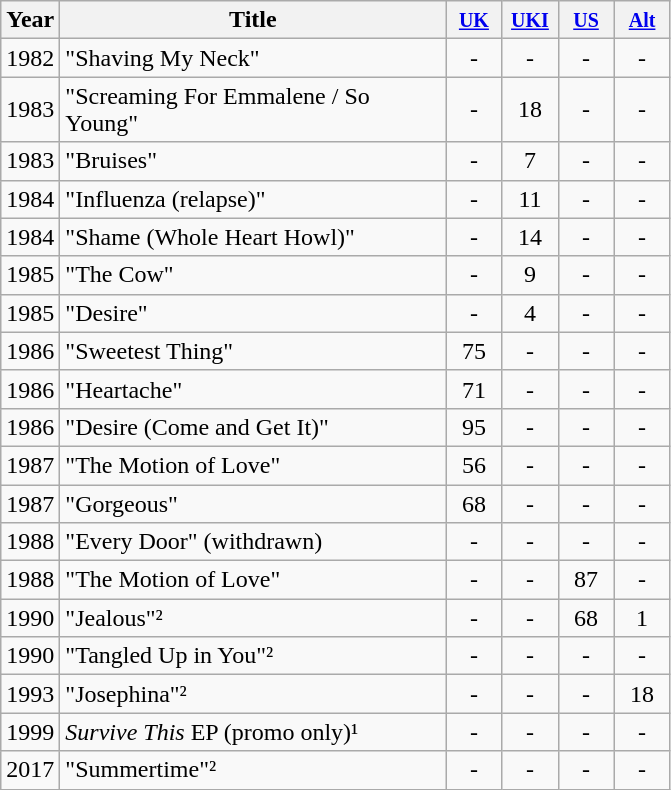<table class="wikitable">
<tr>
<th width="30">Year</th>
<th style="width:250px;">Title</th>
<th width="30"><a href='#'><small>UK</small></a><br></th>
<th width="30"><a href='#'><small>UKI</small></a><br></th>
<th width="30"><a href='#'><small>US</small></a><br></th>
<th width="30"><a href='#'><small>Alt</small></a><br></th>
</tr>
<tr>
<td>1982</td>
<td>"Shaving My Neck"</td>
<td style="text-align:center;">-</td>
<td style="text-align:center;">-</td>
<td style="text-align:center;">-</td>
<td style="text-align:center;">-</td>
</tr>
<tr>
<td>1983</td>
<td>"Screaming For Emmalene / So Young"</td>
<td style="text-align:center;">-</td>
<td style="text-align:center;">18</td>
<td style="text-align:center;">-</td>
<td style="text-align:center;">-</td>
</tr>
<tr>
<td>1983</td>
<td>"Bruises"</td>
<td style="text-align:center;">-</td>
<td style="text-align:center;">7</td>
<td style="text-align:center;">-</td>
<td style="text-align:center;">-</td>
</tr>
<tr>
<td>1984</td>
<td>"Influenza (relapse)"</td>
<td style="text-align:center;">-</td>
<td style="text-align:center;">11</td>
<td style="text-align:center;">-</td>
<td style="text-align:center;">-</td>
</tr>
<tr>
<td>1984</td>
<td>"Shame (Whole Heart Howl)"</td>
<td style="text-align:center;">-</td>
<td style="text-align:center;">14</td>
<td style="text-align:center;">-</td>
<td style="text-align:center;">-</td>
</tr>
<tr>
<td>1985</td>
<td>"The Cow"</td>
<td style="text-align:center;">-</td>
<td style="text-align:center;">9</td>
<td style="text-align:center;">-</td>
<td style="text-align:center;">-</td>
</tr>
<tr>
<td>1985</td>
<td>"Desire"</td>
<td style="text-align:center;">-</td>
<td style="text-align:center;">4</td>
<td style="text-align:center;">-</td>
<td style="text-align:center;">-</td>
</tr>
<tr>
<td>1986</td>
<td>"Sweetest Thing"</td>
<td style="text-align:center;">75</td>
<td style="text-align:center;">-</td>
<td style="text-align:center;">-</td>
<td style="text-align:center;">-</td>
</tr>
<tr>
<td>1986</td>
<td>"Heartache"</td>
<td style="text-align:center;">71</td>
<td style="text-align:center;">-</td>
<td style="text-align:center;">-</td>
<td style="text-align:center;">-</td>
</tr>
<tr>
<td>1986</td>
<td>"Desire (Come and Get It)"</td>
<td style="text-align:center;">95</td>
<td style="text-align:center;">-</td>
<td style="text-align:center;">-</td>
<td style="text-align:center;">-</td>
</tr>
<tr>
<td>1987</td>
<td>"The Motion of Love"</td>
<td style="text-align:center;">56</td>
<td style="text-align:center;">-</td>
<td style="text-align:center;">-</td>
<td style="text-align:center;">-</td>
</tr>
<tr>
<td>1987</td>
<td>"Gorgeous"</td>
<td style="text-align:center;">68</td>
<td style="text-align:center;">-</td>
<td style="text-align:center;">-</td>
<td style="text-align:center;">-</td>
</tr>
<tr>
<td>1988</td>
<td>"Every Door" (withdrawn)</td>
<td style="text-align:center;">-</td>
<td style="text-align:center;">-</td>
<td style="text-align:center;">-</td>
<td style="text-align:center;">-</td>
</tr>
<tr>
<td>1988</td>
<td>"The Motion of Love"</td>
<td style="text-align:center;">-</td>
<td style="text-align:center;">-</td>
<td style="text-align:center;">87</td>
<td style="text-align:center;">-</td>
</tr>
<tr>
<td>1990</td>
<td>"Jealous"²</td>
<td style="text-align:center;">-</td>
<td style="text-align:center;">-</td>
<td style="text-align:center;">68</td>
<td style="text-align:center;">1</td>
</tr>
<tr>
<td>1990</td>
<td>"Tangled Up in You"²</td>
<td style="text-align:center;">-</td>
<td style="text-align:center;">-</td>
<td style="text-align:center;">-</td>
<td style="text-align:center;">-</td>
</tr>
<tr>
<td>1993</td>
<td>"Josephina"²</td>
<td style="text-align:center;">-</td>
<td style="text-align:center;">-</td>
<td style="text-align:center;">-</td>
<td style="text-align:center;">18</td>
</tr>
<tr>
<td>1999</td>
<td><em>Survive This</em> EP (promo only)¹</td>
<td style="text-align:center;">-</td>
<td style="text-align:center;">-</td>
<td style="text-align:center;">-</td>
<td style="text-align:center;">-</td>
</tr>
<tr>
<td>2017</td>
<td>"Summertime"²</td>
<td style="text-align:center;">-</td>
<td style="text-align:center;">-</td>
<td style="text-align:center;">-</td>
<td style="text-align:center;">-</td>
</tr>
</table>
